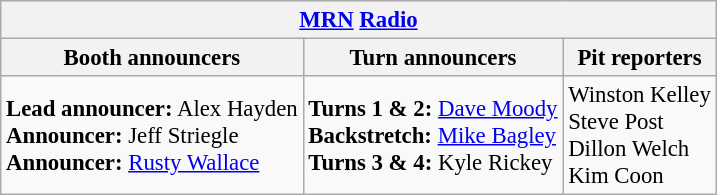<table class="wikitable" style="font-size: 95%">
<tr>
<th colspan="3"><a href='#'>MRN</a> <a href='#'>Radio</a></th>
</tr>
<tr>
<th>Booth announcers</th>
<th>Turn announcers</th>
<th>Pit reporters</th>
</tr>
<tr>
<td><strong>Lead announcer:</strong> Alex Hayden<br><strong>Announcer:</strong> Jeff Striegle<br><strong>Announcer:</strong> <a href='#'>Rusty Wallace</a></td>
<td><strong>Turns 1 & 2:</strong> <a href='#'>Dave Moody</a><br><strong>Backstretch:</strong> <a href='#'>Mike Bagley</a><br><strong>Turns 3 & 4:</strong> Kyle Rickey</td>
<td>Winston Kelley<br>Steve Post<br>Dillon Welch<br>Kim Coon</td>
</tr>
</table>
